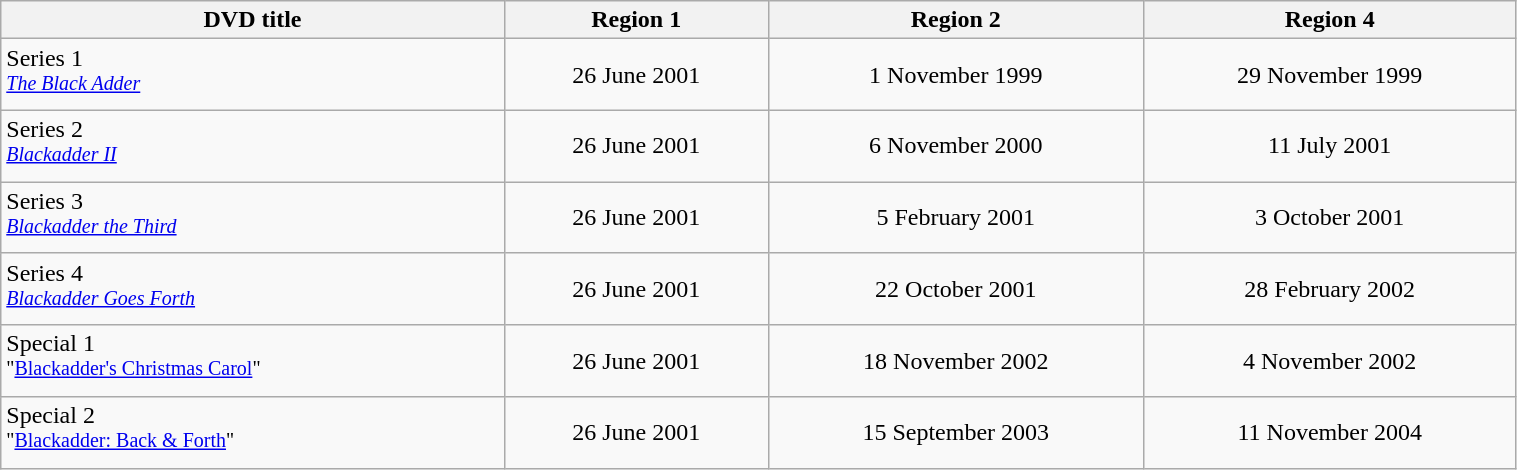<table class="wikitable" style="width:80%;text-align:center;">
<tr>
<th>DVD title</th>
<th>Region 1</th>
<th>Region 2</th>
<th>Region 4</th>
</tr>
<tr>
<td style="text-align:left">Series 1<br><sup><em><a href='#'>The Black Adder</a></em></sup><br></td>
<td>26 June 2001</td>
<td>1 November 1999</td>
<td>29 November 1999</td>
</tr>
<tr>
<td style="text-align:left">Series 2<br><sup><em><a href='#'>Blackadder II</a></em></sup></td>
<td>26 June 2001</td>
<td>6 November 2000</td>
<td>11 July 2001</td>
</tr>
<tr>
<td style="text-align:left">Series 3<br><sup><em><a href='#'>Blackadder the Third</a></em></sup></td>
<td>26 June 2001</td>
<td>5 February 2001</td>
<td>3 October 2001</td>
</tr>
<tr>
<td style="text-align:left">Series 4<br><sup><em><a href='#'>Blackadder Goes Forth</a></em></sup></td>
<td>26 June 2001</td>
<td>22 October 2001</td>
<td>28 February 2002</td>
</tr>
<tr>
<td style="text-align:left">Special 1 <br><sup>"<a href='#'>Blackadder's Christmas Carol</a>"</sup></td>
<td>26 June 2001</td>
<td>18 November 2002</td>
<td>4 November 2002</td>
</tr>
<tr>
<td style="text-align:left">Special 2<br><sup>"<a href='#'>Blackadder: Back & Forth</a>"</sup></td>
<td>26 June 2001</td>
<td>15 September 2003</td>
<td>11 November 2004</td>
</tr>
</table>
